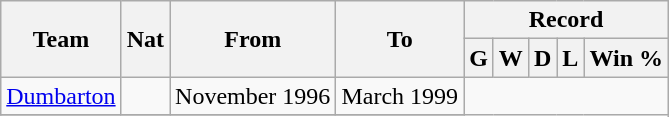<table class="wikitable" style="text-align: center">
<tr>
<th rowspan="2">Team</th>
<th rowspan="2">Nat</th>
<th rowspan="2">From</th>
<th rowspan="2">To</th>
<th colspan="5">Record</th>
</tr>
<tr>
<th>G</th>
<th>W</th>
<th>D</th>
<th>L</th>
<th>Win %</th>
</tr>
<tr>
<td align=left><a href='#'>Dumbarton</a></td>
<td></td>
<td align=left>November 1996</td>
<td align=left>March 1999<br></td>
</tr>
<tr>
</tr>
</table>
